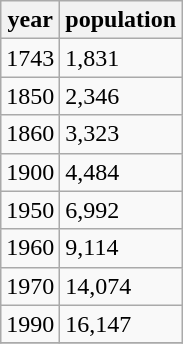<table class="wikitable">
<tr>
<th>year</th>
<th>population</th>
</tr>
<tr>
<td>1743</td>
<td>1,831</td>
</tr>
<tr>
<td>1850</td>
<td>2,346</td>
</tr>
<tr>
<td>1860</td>
<td>3,323</td>
</tr>
<tr>
<td>1900</td>
<td>4,484</td>
</tr>
<tr>
<td>1950</td>
<td>6,992</td>
</tr>
<tr>
<td>1960</td>
<td>9,114</td>
</tr>
<tr>
<td>1970</td>
<td>14,074</td>
</tr>
<tr>
<td>1990</td>
<td>16,147</td>
</tr>
<tr>
</tr>
</table>
